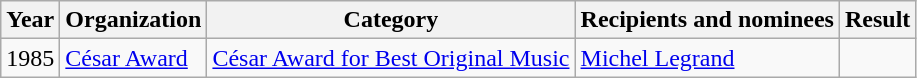<table class="wikitable">
<tr>
<th>Year</th>
<th>Organization</th>
<th>Category</th>
<th>Recipients and nominees</th>
<th>Result</th>
</tr>
<tr>
<td>1985</td>
<td><a href='#'>César Award</a></td>
<td><a href='#'>César Award for Best Original Music</a></td>
<td><a href='#'>Michel Legrand</a></td>
<td></td>
</tr>
</table>
